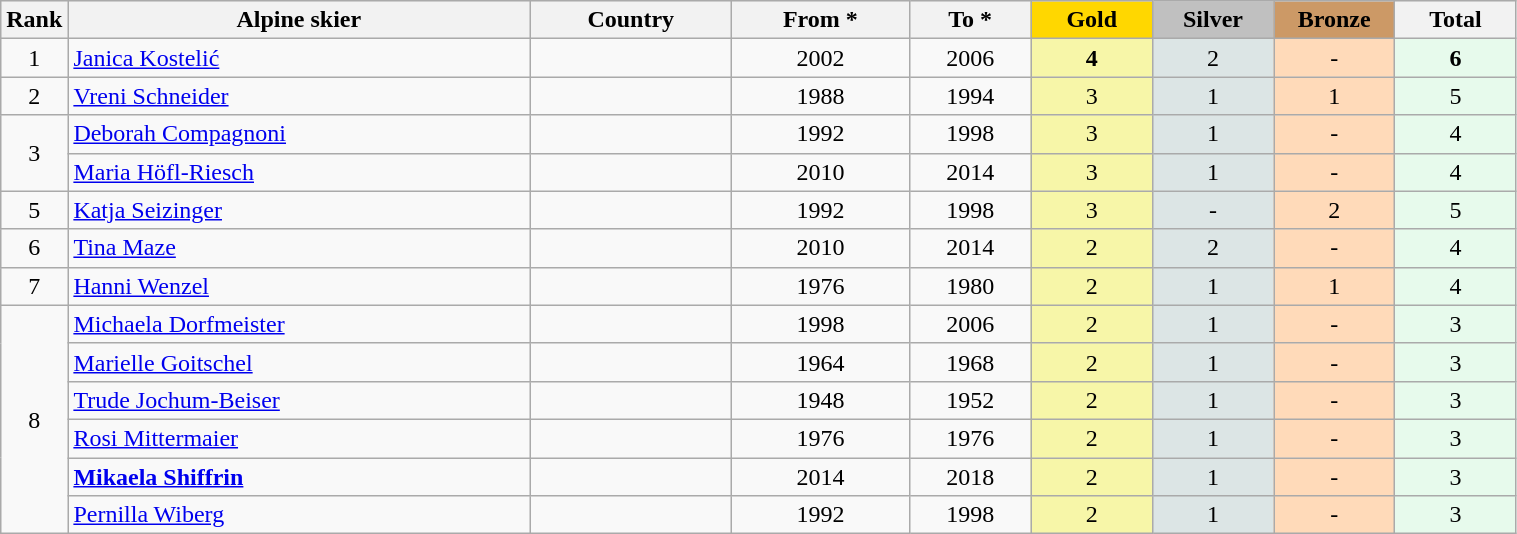<table class="wikitable plainrowheaders" width=80% style="text-align:center;">
<tr style="background-color:#EDEDED;">
<th class="hintergrundfarbe5" style="width:1em">Rank</th>
<th class="hintergrundfarbe5">Alpine skier</th>
<th class="hintergrundfarbe5">Country</th>
<th width:6%">From *</th>
<th width:8%">To *</th>
<th style="background:    gold; width:8%">Gold</th>
<th style="background:  silver; width:8%">Silver</th>
<th style="background: #CC9966; width:8%">Bronze</th>
<th class="hintergrundfarbe5" style="width:8%">Total</th>
</tr>
<tr>
<td>1</td>
<td align="left"><a href='#'>Janica Kostelić</a></td>
<td align="left"></td>
<td>2002</td>
<td>2006</td>
<td bgcolor="#F7F6A8"><strong>4</strong></td>
<td bgcolor="#DCE5E5">2</td>
<td bgcolor="#FFDAB9">-</td>
<td bgcolor="#E7FAEC"><strong>6</strong></td>
</tr>
<tr align="center">
<td>2</td>
<td align="left"><a href='#'>Vreni Schneider</a></td>
<td align="left"></td>
<td>1988</td>
<td>1994</td>
<td bgcolor="#F7F6A8">3</td>
<td bgcolor="#DCE5E5">1</td>
<td bgcolor="#FFDAB9">1</td>
<td bgcolor="#E7FAEC">5</td>
</tr>
<tr align="center">
<td rowspan="2">3</td>
<td align="left"><a href='#'>Deborah Compagnoni</a></td>
<td align="left"></td>
<td>1992</td>
<td>1998</td>
<td bgcolor="#F7F6A8">3</td>
<td bgcolor="#DCE5E5">1</td>
<td bgcolor="#FFDAB9">-</td>
<td bgcolor="#E7FAEC">4</td>
</tr>
<tr align="center">
<td align="left"><a href='#'>Maria Höfl-Riesch</a></td>
<td align="left"></td>
<td>2010</td>
<td>2014</td>
<td bgcolor="#F7F6A8">3</td>
<td bgcolor="#DCE5E5">1</td>
<td bgcolor="#FFDAB9">-</td>
<td bgcolor="#E7FAEC">4</td>
</tr>
<tr align="center">
<td>5</td>
<td align="left"><a href='#'>Katja Seizinger</a></td>
<td align="left"></td>
<td>1992</td>
<td>1998</td>
<td bgcolor="#F7F6A8">3</td>
<td bgcolor="#DCE5E5">-</td>
<td bgcolor="#FFDAB9">2</td>
<td bgcolor="#E7FAEC">5</td>
</tr>
<tr align="center">
<td>6</td>
<td align="left"><a href='#'>Tina Maze</a></td>
<td align="left"></td>
<td>2010</td>
<td>2014</td>
<td bgcolor="#F7F6A8">2</td>
<td bgcolor="#DCE5E5">2</td>
<td bgcolor="#FFDAB9">-</td>
<td bgcolor="#E7FAEC">4</td>
</tr>
<tr align="center">
<td>7</td>
<td align="left"><a href='#'>Hanni Wenzel</a></td>
<td align="left"></td>
<td>1976</td>
<td>1980</td>
<td bgcolor="#F7F6A8">2</td>
<td bgcolor="#DCE5E5">1</td>
<td bgcolor="#FFDAB9">1</td>
<td bgcolor="#E7FAEC">4</td>
</tr>
<tr align="center">
<td rowspan="6">8</td>
<td align="left"><a href='#'>Michaela Dorfmeister</a></td>
<td align="left"></td>
<td>1998</td>
<td>2006</td>
<td bgcolor="#F7F6A8">2</td>
<td bgcolor="#DCE5E5">1</td>
<td bgcolor="#FFDAB9">-</td>
<td bgcolor="#E7FAEC">3</td>
</tr>
<tr align="center">
<td align="left"><a href='#'>Marielle Goitschel</a></td>
<td align="left"></td>
<td>1964</td>
<td>1968</td>
<td bgcolor="#F7F6A8">2</td>
<td bgcolor="#DCE5E5">1</td>
<td bgcolor="#FFDAB9">-</td>
<td bgcolor="#E7FAEC">3</td>
</tr>
<tr align="center">
<td align="left"><a href='#'>Trude Jochum-Beiser</a></td>
<td align="left"></td>
<td>1948</td>
<td>1952</td>
<td bgcolor="#F7F6A8">2</td>
<td bgcolor="#DCE5E5">1</td>
<td bgcolor="#FFDAB9">-</td>
<td bgcolor="#E7FAEC">3</td>
</tr>
<tr align="center">
<td align="left"><a href='#'>Rosi Mittermaier</a></td>
<td align="left"></td>
<td>1976</td>
<td>1976</td>
<td bgcolor="#F7F6A8">2</td>
<td bgcolor="#DCE5E5">1</td>
<td bgcolor="#FFDAB9">-</td>
<td bgcolor="#E7FAEC">3</td>
</tr>
<tr align="center">
<td align="left"><strong><a href='#'>Mikaela Shiffrin</a></strong></td>
<td align="left"></td>
<td>2014</td>
<td>2018</td>
<td bgcolor="#F7F6A8">2</td>
<td bgcolor="#DCE5E5">1</td>
<td bgcolor="#FFDAB9">-</td>
<td bgcolor="#E7FAEC">3</td>
</tr>
<tr align="center">
<td align="left"><a href='#'>Pernilla Wiberg</a></td>
<td align="left"></td>
<td>1992</td>
<td>1998</td>
<td bgcolor="#F7F6A8">2</td>
<td bgcolor="#DCE5E5">1</td>
<td bgcolor="#FFDAB9">-</td>
<td bgcolor="#E7FAEC">3</td>
</tr>
</table>
